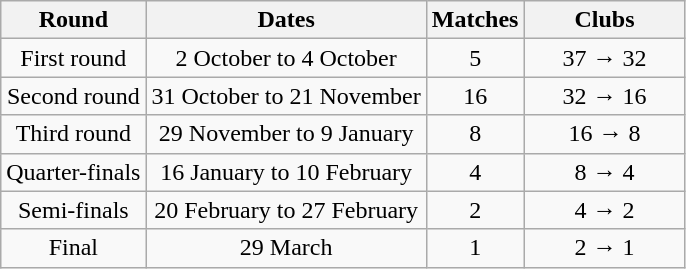<table class="wikitable">
<tr>
<th>Round</th>
<th>Dates</th>
<th>Matches</th>
<th width=100>Clubs</th>
</tr>
<tr align=center>
<td>First round</td>
<td>2 October to 4 October</td>
<td>5</td>
<td>37 → 32</td>
</tr>
<tr align=center>
<td>Second round</td>
<td>31 October to 21 November</td>
<td>16</td>
<td>32 → 16</td>
</tr>
<tr align=center>
<td>Third round</td>
<td>29 November to 9 January</td>
<td>8</td>
<td>16 → 8</td>
</tr>
<tr align=center>
<td>Quarter-finals</td>
<td>16 January to 10 February</td>
<td>4</td>
<td>8 → 4</td>
</tr>
<tr align=center>
<td>Semi-finals</td>
<td>20 February to 27 February</td>
<td>2</td>
<td>4 → 2</td>
</tr>
<tr align=center>
<td>Final</td>
<td>29 March</td>
<td>1</td>
<td>2 → 1</td>
</tr>
</table>
